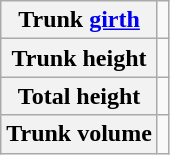<table class="wikitable">
<tr>
<th>Trunk <a href='#'>girth</a></th>
<td></td>
</tr>
<tr>
<th>Trunk height</th>
<td></td>
</tr>
<tr>
<th>Total height</th>
<td></td>
</tr>
<tr>
<th>Trunk volume</th>
<td></td>
</tr>
</table>
